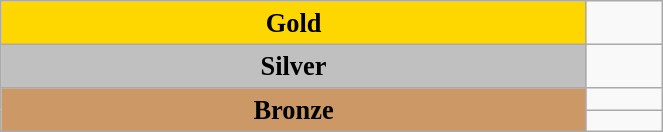<table class="wikitable" style=" text-align:center; font-size:110%;" width="35%">
<tr>
<td rowspan="1" bgcolor="gold"><strong>Gold</strong></td>
<td align=left></td>
</tr>
<tr>
<td rowspan="1" bgcolor="silver"><strong>Silver</strong></td>
<td align=left></td>
</tr>
<tr>
<td rowspan="2" bgcolor="#cc9966"><strong>Bronze</strong></td>
<td align=left></td>
</tr>
<tr>
<td align=left></td>
</tr>
</table>
